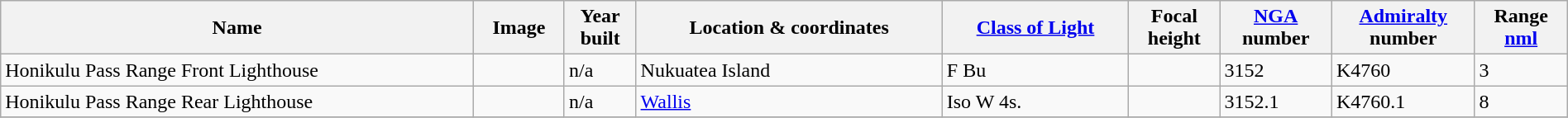<table class="wikitable sortable" style="width:100%">
<tr>
<th>Name</th>
<th>Image</th>
<th>Year<br>built</th>
<th>Location & coordinates</th>
<th><a href='#'>Class of Light</a></th>
<th>Focal<br>height</th>
<th><a href='#'>NGA</a><br>number</th>
<th><a href='#'>Admiralty</a><br>number</th>
<th>Range<br><a href='#'>nml</a></th>
</tr>
<tr>
<td>Honikulu Pass Range Front Lighthouse</td>
<td> </td>
<td>n/a</td>
<td>Nukuatea Island<br> </td>
<td>F Bu</td>
<td></td>
<td>3152</td>
<td>K4760</td>
<td>3</td>
</tr>
<tr>
<td>Honikulu Pass Range Rear Lighthouse</td>
<td></td>
<td>n/a</td>
<td><a href='#'>Wallis</a><br> </td>
<td>Iso W 4s.</td>
<td></td>
<td>3152.1</td>
<td>K4760.1</td>
<td>8</td>
</tr>
<tr>
</tr>
</table>
